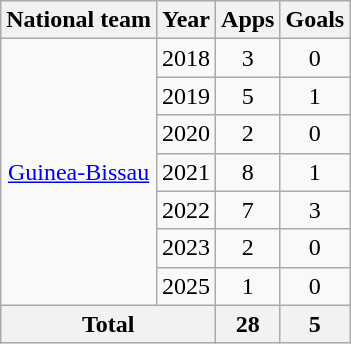<table class="wikitable" style="text-align:center">
<tr>
<th>National team</th>
<th>Year</th>
<th>Apps</th>
<th>Goals</th>
</tr>
<tr>
<td rowspan="7"><a href='#'>Guinea-Bissau</a></td>
<td>2018</td>
<td>3</td>
<td>0</td>
</tr>
<tr>
<td>2019</td>
<td>5</td>
<td>1</td>
</tr>
<tr>
<td>2020</td>
<td>2</td>
<td>0</td>
</tr>
<tr>
<td>2021</td>
<td>8</td>
<td>1</td>
</tr>
<tr>
<td>2022</td>
<td>7</td>
<td>3</td>
</tr>
<tr>
<td>2023</td>
<td>2</td>
<td>0</td>
</tr>
<tr>
<td>2025</td>
<td>1</td>
<td>0</td>
</tr>
<tr>
<th colspan="2">Total</th>
<th>28</th>
<th>5</th>
</tr>
</table>
